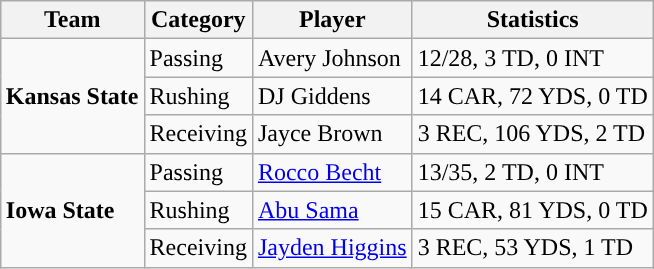<table class="wikitable" style="float: right;">
<tr>
<th>Team</th>
<th>Category</th>
<th>Player</th>
<th>Statistics</th>
</tr>
<tr>
<td rowspan=3><strong>Kansas State</strong></td>
<td>Passing</td>
<td>Avery Johnson</td>
<td>12/28, 3 TD, 0 INT</td>
</tr>
<tr>
<td>Rushing</td>
<td>DJ Giddens</td>
<td>14 CAR, 72 YDS, 0 TD</td>
</tr>
<tr>
<td>Receiving</td>
<td>Jayce Brown</td>
<td>3 REC, 106 YDS, 2 TD</td>
</tr>
<tr>
<td rowspan=3><strong>Iowa State</strong></td>
<td>Passing</td>
<td><a href='#'>Rocco Becht</a></td>
<td>13/35, 2 TD, 0 INT</td>
</tr>
<tr>
<td>Rushing</td>
<td><a href='#'>Abu Sama</a></td>
<td>15 CAR, 81 YDS, 0 TD</td>
</tr>
<tr>
<td>Receiving</td>
<td><a href='#'>Jayden Higgins</a></td>
<td>3 REC, 53 YDS, 1 TD</td>
</tr>
</table>
